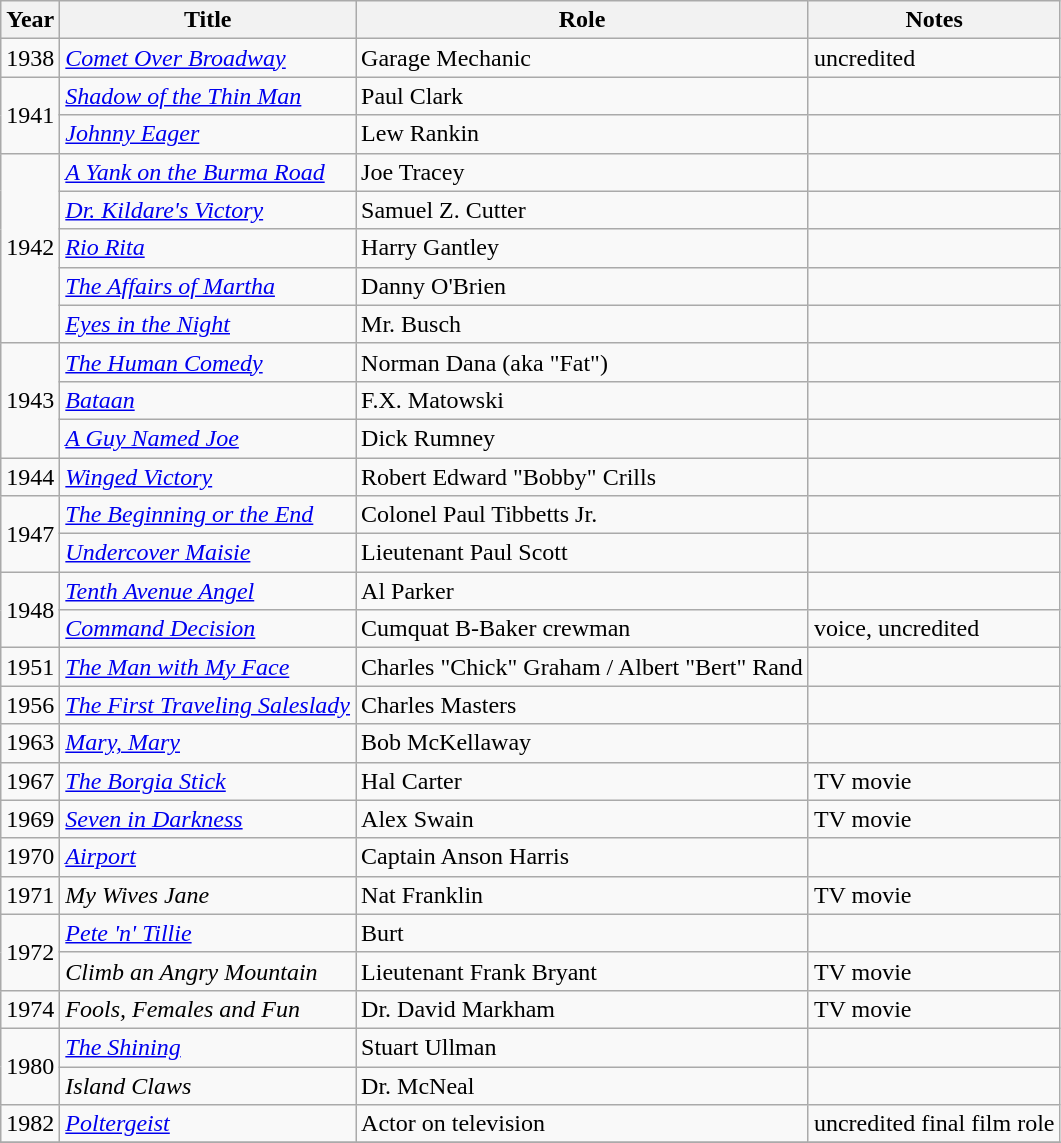<table class="wikitable">
<tr>
<th>Year</th>
<th>Title</th>
<th>Role</th>
<th>Notes</th>
</tr>
<tr>
<td>1938</td>
<td><em><a href='#'>Comet Over Broadway</a></em></td>
<td>Garage Mechanic</td>
<td>uncredited</td>
</tr>
<tr>
<td rowspan=2>1941</td>
<td><em><a href='#'>Shadow of the Thin Man</a></em></td>
<td>Paul Clark</td>
<td></td>
</tr>
<tr>
<td><em><a href='#'>Johnny Eager</a></em></td>
<td>Lew Rankin</td>
<td></td>
</tr>
<tr>
<td rowspan=5>1942</td>
<td><em><a href='#'>A Yank on the Burma Road</a></em></td>
<td>Joe Tracey</td>
<td></td>
</tr>
<tr>
<td><em><a href='#'>Dr. Kildare's Victory</a></em></td>
<td>Samuel Z. Cutter</td>
<td></td>
</tr>
<tr>
<td><em><a href='#'>Rio Rita</a></em></td>
<td>Harry Gantley</td>
<td></td>
</tr>
<tr>
<td><em><a href='#'>The Affairs of Martha</a></em></td>
<td>Danny O'Brien</td>
<td></td>
</tr>
<tr>
<td><em><a href='#'>Eyes in the Night</a></em></td>
<td>Mr. Busch</td>
<td></td>
</tr>
<tr>
<td rowspan=3>1943</td>
<td><em><a href='#'>The Human Comedy</a></em></td>
<td>Norman Dana (aka "Fat")</td>
<td></td>
</tr>
<tr>
<td><em><a href='#'>Bataan</a></em></td>
<td>F.X. Matowski</td>
<td></td>
</tr>
<tr>
<td><em><a href='#'>A Guy Named Joe</a></em></td>
<td>Dick Rumney</td>
<td></td>
</tr>
<tr>
<td>1944</td>
<td><em><a href='#'>Winged Victory</a></em></td>
<td>Robert Edward "Bobby" Crills</td>
<td></td>
</tr>
<tr>
<td rowspan=2>1947</td>
<td><em><a href='#'>The Beginning or the End</a></em></td>
<td>Colonel Paul Tibbetts Jr.</td>
<td></td>
</tr>
<tr>
<td><em><a href='#'>Undercover Maisie</a></em></td>
<td>Lieutenant Paul Scott</td>
<td></td>
</tr>
<tr>
<td rowspan=2>1948</td>
<td><em><a href='#'>Tenth Avenue Angel</a></em></td>
<td>Al Parker</td>
<td></td>
</tr>
<tr>
<td><em><a href='#'>Command Decision</a></em></td>
<td>Cumquat B-Baker crewman</td>
<td>voice, uncredited</td>
</tr>
<tr>
<td>1951</td>
<td><em><a href='#'>The Man with My Face</a></em></td>
<td>Charles "Chick" Graham / Albert "Bert" Rand</td>
<td></td>
</tr>
<tr>
<td>1956</td>
<td><em><a href='#'>The First Traveling Saleslady</a></em></td>
<td>Charles Masters</td>
<td></td>
</tr>
<tr>
<td>1963</td>
<td><em><a href='#'>Mary, Mary</a></em></td>
<td>Bob McKellaway</td>
<td></td>
</tr>
<tr>
<td>1967</td>
<td><em><a href='#'>The Borgia Stick</a></em></td>
<td>Hal Carter</td>
<td>TV movie</td>
</tr>
<tr>
<td>1969</td>
<td><em><a href='#'>Seven in Darkness</a></em></td>
<td>Alex Swain</td>
<td>TV movie</td>
</tr>
<tr>
<td>1970</td>
<td><em><a href='#'>Airport</a></em></td>
<td>Captain Anson Harris</td>
<td></td>
</tr>
<tr>
<td>1971</td>
<td><em>My Wives Jane</em></td>
<td>Nat Franklin</td>
<td>TV movie</td>
</tr>
<tr>
<td rowspan=2>1972</td>
<td><em><a href='#'>Pete 'n' Tillie</a></em></td>
<td>Burt</td>
<td></td>
</tr>
<tr>
<td><em>Climb an Angry Mountain</em></td>
<td>Lieutenant Frank Bryant</td>
<td>TV movie</td>
</tr>
<tr>
<td>1974</td>
<td><em>Fools, Females and Fun</em></td>
<td>Dr. David Markham</td>
<td>TV movie</td>
</tr>
<tr>
<td rowspan=2>1980</td>
<td><em><a href='#'>The Shining</a></em></td>
<td>Stuart Ullman</td>
<td></td>
</tr>
<tr>
<td><em>Island Claws</em></td>
<td>Dr. McNeal</td>
<td></td>
</tr>
<tr>
<td>1982</td>
<td><em><a href='#'>Poltergeist</a></em></td>
<td>Actor on television</td>
<td>uncredited final film role</td>
</tr>
<tr>
</tr>
</table>
